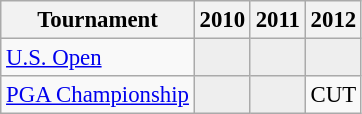<table class="wikitable" style="font-size:95%;text-align:center;">
<tr>
<th>Tournament</th>
<th>2010</th>
<th>2011</th>
<th>2012</th>
</tr>
<tr>
<td align=left><a href='#'>U.S. Open</a></td>
<td style="background:#eeeeee;"></td>
<td style="background:#eeeeee;"></td>
<td style="background:#eeeeee;"></td>
</tr>
<tr>
<td align=left><a href='#'>PGA Championship</a></td>
<td style="background:#eeeeee;"></td>
<td style="background:#eeeeee;"></td>
<td>CUT</td>
</tr>
</table>
